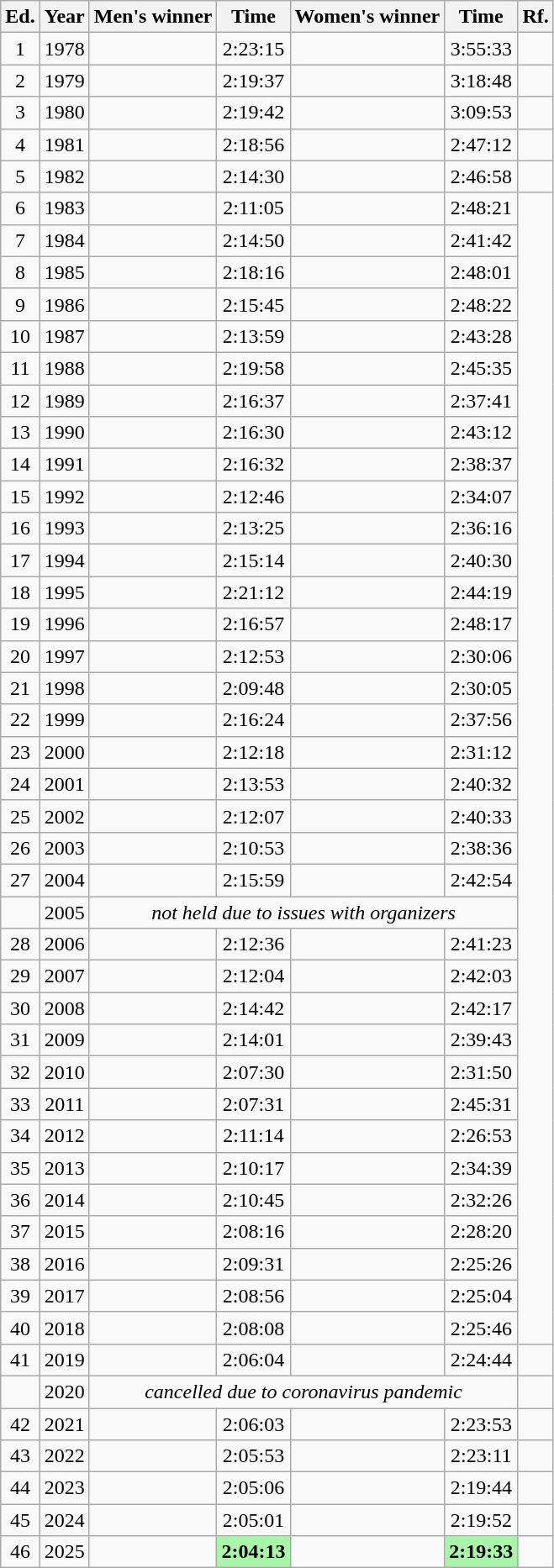<table class="wikitable sortable" style="text-align:center">
<tr>
<th class="unsortable">Ed.</th>
<th>Year</th>
<th>Men's winner</th>
<th>Time</th>
<th>Women's winner</th>
<th>Time</th>
<th class="unsortable">Rf.</th>
</tr>
<tr>
<td>1</td>
<td>1978</td>
<td align="left"></td>
<td>2:23:15</td>
<td align="left"></td>
<td>3:55:33</td>
<td></td>
</tr>
<tr>
<td>2</td>
<td>1979</td>
<td align="left"></td>
<td>2:19:37</td>
<td align="left"></td>
<td>3:18:48</td>
<td></td>
</tr>
<tr>
<td>3</td>
<td>1980</td>
<td align="left"></td>
<td>2:19:42</td>
<td align="left"></td>
<td>3:09:53</td>
<td></td>
</tr>
<tr>
<td>4</td>
<td>1981</td>
<td align="left"></td>
<td>2:18:56</td>
<td align="left"></td>
<td>2:47:12</td>
<td></td>
</tr>
<tr>
<td>5</td>
<td>1982</td>
<td align="left"></td>
<td>2:14:30</td>
<td align="left"></td>
<td>2:46:58</td>
<td></td>
</tr>
<tr>
<td>6</td>
<td>1983</td>
<td align="left"></td>
<td>2:11:05</td>
<td align="left"></td>
<td>2:48:21</td>
</tr>
<tr>
<td>7</td>
<td>1984</td>
<td align="left"></td>
<td>2:14:50</td>
<td align="left"></td>
<td>2:41:42</td>
</tr>
<tr>
<td>8</td>
<td>1985</td>
<td align="left"></td>
<td>2:18:16</td>
<td align="left"></td>
<td>2:48:01</td>
</tr>
<tr>
<td>9</td>
<td>1986</td>
<td align="left"></td>
<td>2:15:45</td>
<td align="left"></td>
<td>2:48:22</td>
</tr>
<tr>
<td>10</td>
<td>1987</td>
<td align="left"></td>
<td>2:13:59</td>
<td align="left"></td>
<td>2:43:28</td>
</tr>
<tr>
<td>11</td>
<td>1988</td>
<td align="left"></td>
<td>2:19:58</td>
<td align="left"></td>
<td>2:45:35</td>
</tr>
<tr>
<td>12</td>
<td>1989</td>
<td align="left"></td>
<td>2:16:37</td>
<td align="left"></td>
<td>2:37:41</td>
</tr>
<tr>
<td>13</td>
<td>1990</td>
<td align="left"></td>
<td>2:16:30</td>
<td align="left"></td>
<td>2:43:12</td>
</tr>
<tr>
<td>14</td>
<td>1991</td>
<td align="left"></td>
<td>2:16:32</td>
<td align="left"></td>
<td>2:38:37</td>
</tr>
<tr>
<td>15</td>
<td>1992</td>
<td align="left"></td>
<td>2:12:46</td>
<td align="left"></td>
<td>2:34:07</td>
</tr>
<tr>
<td>16</td>
<td>1993</td>
<td align="left"></td>
<td>2:13:25</td>
<td align="left"></td>
<td>2:36:16</td>
</tr>
<tr>
<td>17</td>
<td>1994</td>
<td align="left"></td>
<td>2:15:14</td>
<td align="left"></td>
<td>2:40:30</td>
</tr>
<tr>
<td>18</td>
<td>1995</td>
<td align="left"></td>
<td>2:21:12</td>
<td align="left"></td>
<td>2:44:19</td>
</tr>
<tr>
<td>19</td>
<td>1996</td>
<td align="left"></td>
<td>2:16:57</td>
<td align="left"></td>
<td>2:48:17</td>
</tr>
<tr>
<td>20</td>
<td>1997</td>
<td align="left"></td>
<td>2:12:53</td>
<td align="left"></td>
<td>2:30:06</td>
</tr>
<tr>
<td>21</td>
<td>1998</td>
<td align="left"></td>
<td>2:09:48</td>
<td align="left"></td>
<td>2:30:05</td>
</tr>
<tr>
<td>22</td>
<td>1999</td>
<td align="left"></td>
<td>2:16:24</td>
<td align="left"></td>
<td>2:37:56</td>
</tr>
<tr>
<td>23</td>
<td>2000</td>
<td align="left"></td>
<td>2:12:18</td>
<td align="left"></td>
<td>2:31:12</td>
</tr>
<tr>
<td>24</td>
<td>2001</td>
<td align="left"></td>
<td>2:13:53</td>
<td align="left"></td>
<td>2:40:32</td>
</tr>
<tr>
<td>25</td>
<td>2002</td>
<td align="left"></td>
<td>2:12:07</td>
<td align="left"></td>
<td>2:40:33</td>
</tr>
<tr>
<td>26</td>
<td>2003</td>
<td align="left"></td>
<td>2:10:53</td>
<td align="left"></td>
<td>2:38:36</td>
</tr>
<tr>
<td>27</td>
<td>2004</td>
<td align="left"></td>
<td>2:15:59</td>
<td align="left"></td>
<td>2:42:54</td>
</tr>
<tr>
<td></td>
<td>2005</td>
<td colspan="4" align="center" data-sort-value=""><em>not held due to issues with organizers</em></td>
</tr>
<tr>
<td>28</td>
<td>2006</td>
<td align="left"></td>
<td>2:12:36</td>
<td align="left"></td>
<td>2:41:23</td>
</tr>
<tr>
<td>29</td>
<td>2007</td>
<td align="left"></td>
<td>2:12:04</td>
<td align="left"></td>
<td>2:42:03</td>
</tr>
<tr>
<td>30</td>
<td>2008</td>
<td align="left"></td>
<td>2:14:42</td>
<td align="left"></td>
<td>2:42:17</td>
</tr>
<tr>
<td>31</td>
<td>2009</td>
<td align="left"></td>
<td>2:14:01</td>
<td align="left"></td>
<td>2:39:43</td>
</tr>
<tr>
<td>32</td>
<td>2010</td>
<td align="left"></td>
<td>2:07:30</td>
<td align="left"></td>
<td>2:31:50</td>
</tr>
<tr>
<td>33</td>
<td>2011</td>
<td align="left"></td>
<td>2:07:31</td>
<td align="left"></td>
<td>2:45:31</td>
</tr>
<tr>
<td>34</td>
<td>2012</td>
<td align="left"></td>
<td>2:11:14</td>
<td align="left"></td>
<td>2:26:53</td>
</tr>
<tr>
<td>35</td>
<td>2013</td>
<td align="left"></td>
<td>2:10:17</td>
<td align="left"></td>
<td>2:34:39</td>
</tr>
<tr>
<td>36</td>
<td>2014</td>
<td align="left"></td>
<td>2:10:45</td>
<td align="left"></td>
<td>2:32:26</td>
</tr>
<tr>
<td>37</td>
<td>2015</td>
<td align="left"></td>
<td>2:08:16</td>
<td align="left"></td>
<td>2:28:20</td>
</tr>
<tr>
<td>38</td>
<td>2016</td>
<td align="left"></td>
<td>2:09:31</td>
<td align="left"></td>
<td>2:25:26</td>
</tr>
<tr>
<td>39</td>
<td>2017</td>
<td align="left"></td>
<td>2:08:56</td>
<td align="left"></td>
<td>2:25:04</td>
</tr>
<tr>
<td>40</td>
<td>2018</td>
<td align="left"></td>
<td>2:08:08</td>
<td align="left"></td>
<td>2:25:46</td>
</tr>
<tr>
<td>41</td>
<td>2019</td>
<td align="left"></td>
<td>2:06:04</td>
<td align="left"></td>
<td>2:24:44</td>
<td></td>
</tr>
<tr>
<td></td>
<td>2020</td>
<td colspan="4" align="center" data-sort-value=""><em>cancelled due to coronavirus pandemic</em></td>
<td></td>
</tr>
<tr>
<td>42</td>
<td>2021</td>
<td align="left"></td>
<td>2:06:03</td>
<td align="left"></td>
<td>2:23:53</td>
</tr>
<tr>
<td>43</td>
<td>2022</td>
<td align="left"></td>
<td>2:05:53</td>
<td align="left"></td>
<td>2:23:11</td>
<td></td>
</tr>
<tr>
<td>44</td>
<td>2023</td>
<td align="left"></td>
<td>2:05:06</td>
<td align="left"></td>
<td>2:19:44</td>
<td></td>
</tr>
<tr>
<td>45</td>
<td>2024</td>
<td align="left"></td>
<td>2:05:01</td>
<td align="left"></td>
<td>2:19:52</td>
<td></td>
</tr>
<tr>
<td>46</td>
<td>2025</td>
<td align="left"></td>
<td bgcolor="#A9F5A9"><strong>2:04:13</strong></td>
<td align="left"></td>
<td bgcolor="#A9F5A9"><strong>2:19:33</strong></td>
<td></td>
</tr>
</table>
